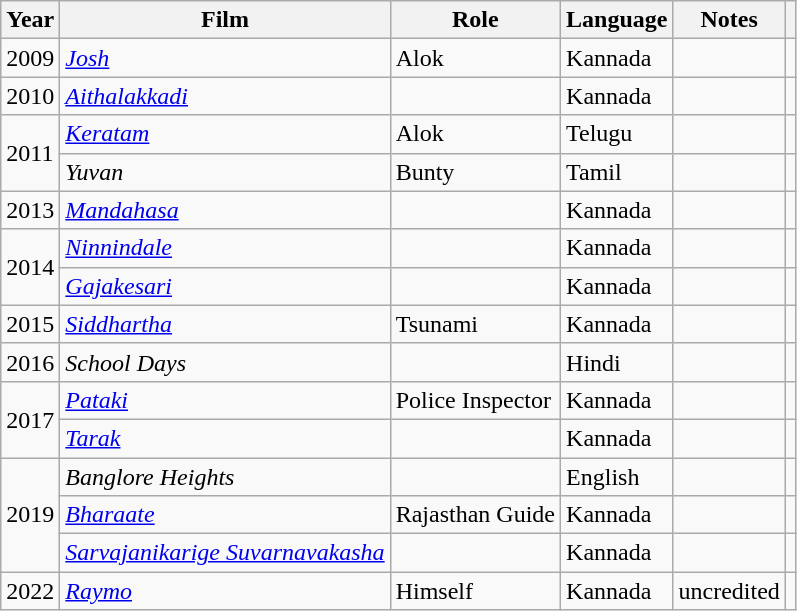<table class="wikitable sortable">
<tr>
<th>Year</th>
<th>Film</th>
<th>Role</th>
<th>Language</th>
<th>Notes</th>
<th scope="col" class="unsortable"  ></th>
</tr>
<tr>
<td>2009</td>
<td><em><a href='#'>Josh</a></em></td>
<td>Alok</td>
<td>Kannada</td>
<td></td>
<td></td>
</tr>
<tr>
<td>2010</td>
<td><em><a href='#'>Aithalakkadi</a></em></td>
<td></td>
<td>Kannada</td>
<td></td>
<td></td>
</tr>
<tr>
<td rowspan="2">2011</td>
<td><em><a href='#'>Keratam</a></em></td>
<td>Alok</td>
<td>Telugu</td>
<td></td>
<td></td>
</tr>
<tr>
<td><em>Yuvan</em></td>
<td>Bunty</td>
<td>Tamil</td>
<td></td>
<td></td>
</tr>
<tr>
<td>2013</td>
<td><em><a href='#'>Mandahasa</a></em></td>
<td></td>
<td>Kannada</td>
<td></td>
<td></td>
</tr>
<tr>
<td rowspan="2">2014</td>
<td><em><a href='#'>Ninnindale</a></em></td>
<td></td>
<td>Kannada</td>
<td></td>
<td></td>
</tr>
<tr>
<td><em><a href='#'>Gajakesari</a></em></td>
<td></td>
<td>Kannada</td>
<td></td>
<td></td>
</tr>
<tr>
<td>2015</td>
<td><em><a href='#'>Siddhartha</a></em></td>
<td>Tsunami</td>
<td>Kannada</td>
<td></td>
<td></td>
</tr>
<tr>
<td>2016</td>
<td><em>School Days</em></td>
<td></td>
<td>Hindi</td>
<td></td>
<td></td>
</tr>
<tr>
<td rowspan="2">2017</td>
<td><em><a href='#'>Pataki</a></em></td>
<td>Police Inspector</td>
<td>Kannada</td>
<td></td>
<td></td>
</tr>
<tr>
<td><em><a href='#'>Tarak</a></em></td>
<td></td>
<td>Kannada</td>
<td></td>
<td></td>
</tr>
<tr>
<td rowspan="3">2019</td>
<td><em>Banglore Heights</em></td>
<td></td>
<td>English</td>
<td></td>
<td></td>
</tr>
<tr>
<td><em><a href='#'>Bharaate</a></em></td>
<td>Rajasthan Guide</td>
<td>Kannada</td>
<td></td>
<td></td>
</tr>
<tr>
<td><em><a href='#'>Sarvajanikarige Suvarnavakasha</a></em></td>
<td></td>
<td>Kannada</td>
<td></td>
<td></td>
</tr>
<tr>
<td>2022</td>
<td><em><a href='#'>Raymo</a></em></td>
<td>Himself</td>
<td>Kannada</td>
<td>uncredited</td>
<td></td>
</tr>
</table>
